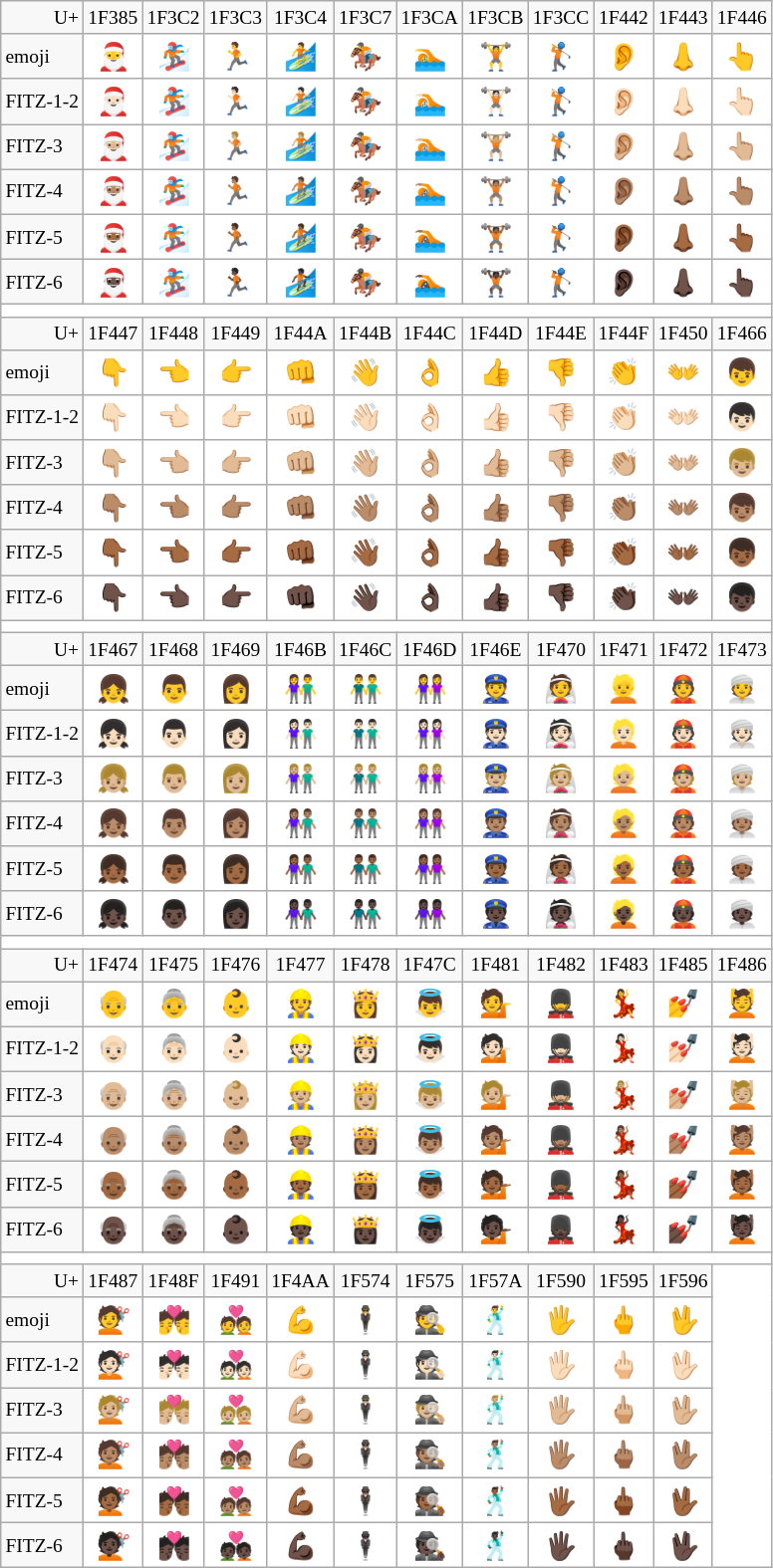<table class="wikitable nounderlines" style="border-collapse:collapse;background:#FFFFFF;font-size:large;text-align:center">
<tr style="background:#F8F8F8;font-size:small">
<td style="text-align:right">U+</td>
<td>1F385</td>
<td>1F3C2</td>
<td>1F3C3</td>
<td>1F3C4</td>
<td>1F3C7</td>
<td>1F3CA</td>
<td>1F3CB</td>
<td>1F3CC</td>
<td>1F442</td>
<td>1F443</td>
<td>1F446</td>
</tr>
<tr>
<td style="background:#F8F8F8;font-size:small;text-align:left">emoji</td>
<td>🎅</td>
<td>🏂</td>
<td>🏃</td>
<td>🏄️</td>
<td>🏇</td>
<td>🏊️</td>
<td>🏋️</td>
<td>🏌️</td>
<td>👂️</td>
<td>👃</td>
<td>👆️</td>
</tr>
<tr>
<td style="background:#F8F8F8;font-size:small;text-align:left">FITZ-1-2</td>
<td>🎅🏻</td>
<td>🏂🏻</td>
<td>🏃🏻</td>
<td>🏄🏻</td>
<td>🏇🏻</td>
<td>🏊🏻</td>
<td>🏋🏻</td>
<td>🏌🏻</td>
<td>👂🏻</td>
<td>👃🏻</td>
<td>👆🏻</td>
</tr>
<tr>
<td style="background:#F8F8F8;font-size:small;text-align:left">FITZ-3</td>
<td>🎅🏼</td>
<td>🏂🏼</td>
<td>🏃🏼</td>
<td>🏄🏼</td>
<td>🏇🏼</td>
<td>🏊🏼</td>
<td>🏋🏼</td>
<td>🏌🏼</td>
<td>👂🏼</td>
<td>👃🏼</td>
<td>👆🏼</td>
</tr>
<tr>
<td style="background:#F8F8F8;font-size:small;text-align:left">FITZ-4</td>
<td>🎅🏽</td>
<td>🏂🏽</td>
<td>🏃🏽</td>
<td>🏄🏽</td>
<td>🏇🏽</td>
<td>🏊🏽</td>
<td>🏋🏽</td>
<td>🏌🏽</td>
<td>👂🏽</td>
<td>👃🏽</td>
<td>👆🏽</td>
</tr>
<tr>
<td style="background:#F8F8F8;font-size:small;text-align:left">FITZ-5</td>
<td>🎅🏾</td>
<td>🏂🏾</td>
<td>🏃🏾</td>
<td>🏄🏾</td>
<td>🏇🏾</td>
<td>🏊🏾</td>
<td>🏋🏾</td>
<td>🏌🏾</td>
<td>👂🏾</td>
<td>👃🏾</td>
<td>👆🏾</td>
</tr>
<tr>
<td style="background:#F8F8F8;font-size:small;text-align:left">FITZ-6</td>
<td>🎅🏿</td>
<td>🏂🏿</td>
<td>🏃🏿</td>
<td>🏄🏿</td>
<td>🏇🏿</td>
<td>🏊🏿</td>
<td>🏋🏿</td>
<td>🏌🏿</td>
<td>👂🏿</td>
<td>👃🏿</td>
<td>👆🏿</td>
</tr>
<tr>
<td colspan="12"></td>
</tr>
<tr style="background:#F8F8F8;font-size:small">
<td style="text-align:right">U+</td>
<td>1F447</td>
<td>1F448</td>
<td>1F449</td>
<td>1F44A</td>
<td>1F44B</td>
<td>1F44C</td>
<td>1F44D</td>
<td>1F44E</td>
<td>1F44F</td>
<td>1F450</td>
<td>1F466</td>
</tr>
<tr>
<td style="background:#F8F8F8;font-size:small;text-align:left">emoji</td>
<td>👇️</td>
<td>👈️</td>
<td>👉️</td>
<td>👊</td>
<td>👋</td>
<td>👌</td>
<td>👍️</td>
<td>👎️</td>
<td>👏</td>
<td>👐</td>
<td>👦</td>
</tr>
<tr>
<td style="background:#F8F8F8;font-size:small;text-align:left">FITZ-1-2</td>
<td>👇🏻</td>
<td>👈🏻</td>
<td>👉🏻</td>
<td>👊🏻</td>
<td>👋🏻</td>
<td>👌🏻</td>
<td>👍🏻</td>
<td>👎🏻</td>
<td>👏🏻</td>
<td>👐🏻</td>
<td>👦🏻</td>
</tr>
<tr>
<td style="background:#F8F8F8;font-size:small;text-align:left">FITZ-3</td>
<td>👇🏼</td>
<td>👈🏼</td>
<td>👉🏼</td>
<td>👊🏼</td>
<td>👋🏼</td>
<td>👌🏼</td>
<td>👍🏼</td>
<td>👎🏼</td>
<td>👏🏼</td>
<td>👐🏼</td>
<td>👦🏼</td>
</tr>
<tr>
<td style="background:#F8F8F8;font-size:small;text-align:left">FITZ-4</td>
<td>👇🏽</td>
<td>👈🏽</td>
<td>👉🏽</td>
<td>👊🏽</td>
<td>👋🏽</td>
<td>👌🏽</td>
<td>👍🏽</td>
<td>👎🏽</td>
<td>👏🏽</td>
<td>👐🏽</td>
<td>👦🏽</td>
</tr>
<tr>
<td style="background:#F8F8F8;font-size:small;text-align:left">FITZ-5</td>
<td>👇🏾</td>
<td>👈🏾</td>
<td>👉🏾</td>
<td>👊🏾</td>
<td>👋🏾</td>
<td>👌🏾</td>
<td>👍🏾</td>
<td>👎🏾</td>
<td>👏🏾</td>
<td>👐🏾</td>
<td>👦🏾</td>
</tr>
<tr>
<td style="background:#F8F8F8;font-size:small;text-align:left">FITZ-6</td>
<td>👇🏿</td>
<td>👈🏿</td>
<td>👉🏿</td>
<td>👊🏿</td>
<td>👋🏿</td>
<td>👌🏿</td>
<td>👍🏿</td>
<td>👎🏿</td>
<td>👏🏿</td>
<td>👐🏿</td>
<td>👦🏿</td>
</tr>
<tr>
<td colspan="12"></td>
</tr>
<tr style="background:#F8F8F8;font-size:small">
<td style="text-align:right">U+</td>
<td>1F467</td>
<td>1F468</td>
<td>1F469</td>
<td>1F46B</td>
<td>1F46C</td>
<td>1F46D</td>
<td>1F46E</td>
<td>1F470</td>
<td>1F471</td>
<td>1F472</td>
<td>1F473</td>
</tr>
<tr>
<td style="background:#F8F8F8;font-size:small;text-align:left">emoji</td>
<td>👧</td>
<td>👨</td>
<td>👩</td>
<td>👫</td>
<td>👬</td>
<td>👭</td>
<td>👮</td>
<td>👰</td>
<td>👱</td>
<td>👲</td>
<td>👳</td>
</tr>
<tr>
<td style="background:#F8F8F8;font-size:small;text-align:left">FITZ-1-2</td>
<td>👧🏻</td>
<td>👨🏻</td>
<td>👩🏻</td>
<td>👫🏻</td>
<td>👬🏻</td>
<td>👭🏻</td>
<td>👮🏻</td>
<td>👰🏻</td>
<td>👱🏻</td>
<td>👲🏻</td>
<td>👳🏻</td>
</tr>
<tr>
<td style="background:#F8F8F8;font-size:small;text-align:left">FITZ-3</td>
<td>👧🏼</td>
<td>👨🏼</td>
<td>👩🏼</td>
<td>👫🏼</td>
<td>👬🏼</td>
<td>👭🏼</td>
<td>👮🏼</td>
<td>👰🏼</td>
<td>👱🏼</td>
<td>👲🏼</td>
<td>👳🏼</td>
</tr>
<tr>
<td style="background:#F8F8F8;font-size:small;text-align:left">FITZ-4</td>
<td>👧🏽</td>
<td>👨🏽</td>
<td>👩🏽</td>
<td>👫🏽</td>
<td>👬🏽</td>
<td>👭🏽</td>
<td>👮🏽</td>
<td>👰🏽</td>
<td>👱🏽</td>
<td>👲🏽</td>
<td>👳🏽</td>
</tr>
<tr>
<td style="background:#F8F8F8;font-size:small;text-align:left">FITZ-5</td>
<td>👧🏾</td>
<td>👨🏾</td>
<td>👩🏾</td>
<td>👫🏾</td>
<td>👬🏾</td>
<td>👭🏾</td>
<td>👮🏾</td>
<td>👰🏾</td>
<td>👱🏾</td>
<td>👲🏾</td>
<td>👳🏾</td>
</tr>
<tr>
<td style="background:#F8F8F8;font-size:small;text-align:left">FITZ-6</td>
<td>👧🏿</td>
<td>👨🏿</td>
<td>👩🏿</td>
<td>👫🏿</td>
<td>👬🏿</td>
<td>👭🏿</td>
<td>👮🏿</td>
<td>👰🏿</td>
<td>👱🏿</td>
<td>👲🏿</td>
<td>👳🏿</td>
</tr>
<tr>
<td colspan="12"></td>
</tr>
<tr style="background:#F8F8F8;font-size:small">
<td style="text-align:right">U+</td>
<td>1F474</td>
<td>1F475</td>
<td>1F476</td>
<td>1F477</td>
<td>1F478</td>
<td>1F47C</td>
<td>1F481</td>
<td>1F482</td>
<td>1F483</td>
<td>1F485</td>
<td>1F486</td>
</tr>
<tr>
<td style="background:#F8F8F8;font-size:small;text-align:left">emoji</td>
<td>👴</td>
<td>👵</td>
<td>👶</td>
<td>👷</td>
<td>👸</td>
<td>👼</td>
<td>💁</td>
<td>💂</td>
<td>💃</td>
<td>💅</td>
<td>💆</td>
</tr>
<tr>
<td style="background:#F8F8F8;font-size:small;text-align:left">FITZ-1-2</td>
<td>👴🏻</td>
<td>👵🏻</td>
<td>👶🏻</td>
<td>👷🏻</td>
<td>👸🏻</td>
<td>👼🏻</td>
<td>💁🏻</td>
<td>💂🏻</td>
<td>💃🏻</td>
<td>💅🏻</td>
<td>💆🏻</td>
</tr>
<tr>
<td style="background:#F8F8F8;font-size:small;text-align:left">FITZ-3</td>
<td>👴🏼</td>
<td>👵🏼</td>
<td>👶🏼</td>
<td>👷🏼</td>
<td>👸🏼</td>
<td>👼🏼</td>
<td>💁🏼</td>
<td>💂🏼</td>
<td>💃🏼</td>
<td>💅🏼</td>
<td>💆🏼</td>
</tr>
<tr>
<td style="background:#F8F8F8;font-size:small;text-align:left">FITZ-4</td>
<td>👴🏽</td>
<td>👵🏽</td>
<td>👶🏽</td>
<td>👷🏽</td>
<td>👸🏽</td>
<td>👼🏽</td>
<td>💁🏽</td>
<td>💂🏽</td>
<td>💃🏽</td>
<td>💅🏽</td>
<td>💆🏽</td>
</tr>
<tr>
<td style="background:#F8F8F8;font-size:small;text-align:left">FITZ-5</td>
<td>👴🏾</td>
<td>👵🏾</td>
<td>👶🏾</td>
<td>👷🏾</td>
<td>👸🏾</td>
<td>👼🏾</td>
<td>💁🏾</td>
<td>💂🏾</td>
<td>💃🏾</td>
<td>💅🏾</td>
<td>💆🏾</td>
</tr>
<tr>
<td style="background:#F8F8F8;font-size:small;text-align:left">FITZ-6</td>
<td>👴🏿</td>
<td>👵🏿</td>
<td>👶🏿</td>
<td>👷🏿</td>
<td>👸🏿</td>
<td>👼🏿</td>
<td>💁🏿</td>
<td>💂🏿</td>
<td>💃🏿</td>
<td>💅🏿</td>
<td>💆🏿</td>
</tr>
<tr>
<td colspan="12"></td>
</tr>
<tr style="background:#F8F8F8;font-size:small">
<td style="text-align:right">U+</td>
<td>1F487</td>
<td>1F48F</td>
<td>1F491</td>
<td>1F4AA</td>
<td>1F574</td>
<td>1F575</td>
<td>1F57A</td>
<td>1F590</td>
<td>1F595</td>
<td>1F596</td>
</tr>
<tr>
<td style="background:#F8F8F8;font-size:small;text-align:left">emoji</td>
<td>💇</td>
<td>💏</td>
<td>💑</td>
<td>💪</td>
<td>🕴&#xfe0f;</td>
<td>🕵&#xfe0f;</td>
<td>🕺</td>
<td>🖐&#xfe0f;</td>
<td>🖕</td>
<td>🖖</td>
</tr>
<tr>
<td style="background:#F8F8F8;font-size:small;text-align:left">FITZ-1-2</td>
<td>💇🏻</td>
<td>💏🏻</td>
<td>💑🏻</td>
<td>💪🏻</td>
<td>🕴🏻</td>
<td>🕵🏻</td>
<td>🕺🏻</td>
<td>🖐🏻</td>
<td>🖕🏻</td>
<td>🖖🏻</td>
</tr>
<tr>
<td style="background:#F8F8F8;font-size:small;text-align:left">FITZ-3</td>
<td>💇🏼</td>
<td>💏🏼</td>
<td>💑🏼</td>
<td>💪🏼</td>
<td>🕴🏼</td>
<td>🕵🏼</td>
<td>🕺🏼</td>
<td>🖐🏼</td>
<td>🖕🏼</td>
<td>🖖🏼</td>
</tr>
<tr>
<td style="background:#F8F8F8;font-size:small;text-align:left">FITZ-4</td>
<td>💇🏽</td>
<td>💏🏽</td>
<td>💑🏽</td>
<td>💪🏽</td>
<td>🕴🏽</td>
<td>🕵🏽</td>
<td>🕺🏽</td>
<td>🖐🏽</td>
<td>🖕🏽</td>
<td>🖖🏽</td>
</tr>
<tr>
<td style="background:#F8F8F8;font-size:small;text-align:left">FITZ-5</td>
<td>💇🏾</td>
<td>💏🏾</td>
<td>💑🏽</td>
<td>💪🏾</td>
<td>🕴🏾</td>
<td>🕵🏾</td>
<td>🕺🏾</td>
<td>🖐🏾</td>
<td>🖕🏾</td>
<td>🖖🏾</td>
</tr>
<tr>
<td style="background:#F8F8F8;font-size:small;text-align:left">FITZ-6</td>
<td>💇🏿</td>
<td>💏🏿</td>
<td>💑🏿</td>
<td>💪🏿</td>
<td>🕴🏿</td>
<td>🕵🏿</td>
<td>🕺🏿</td>
<td>🖐🏿</td>
<td>🖕🏿</td>
<td>🖖🏿</td>
</tr>
</table>
